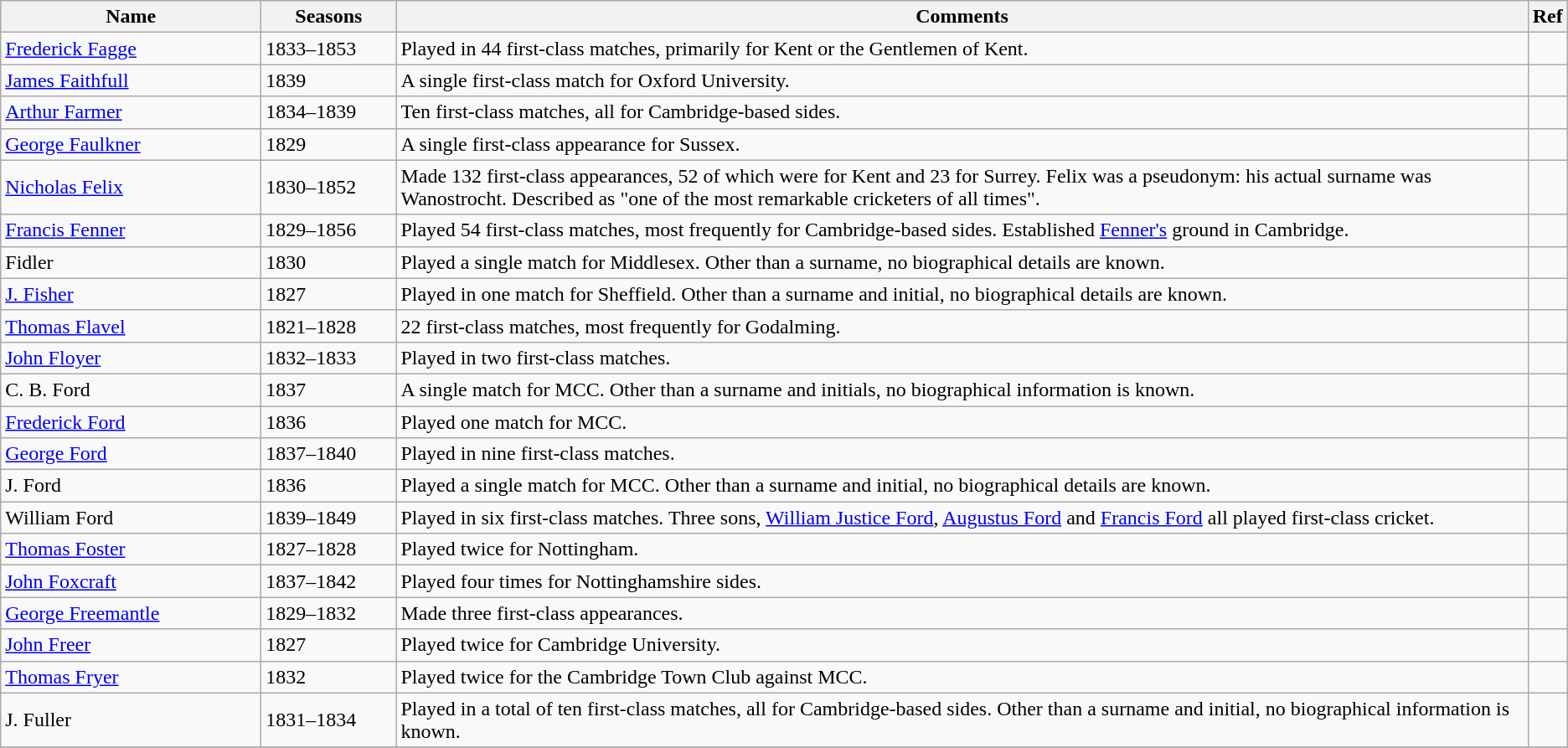<table class="wikitable">
<tr>
<th style="width:200px">Name</th>
<th style="width: 100px">Seasons</th>
<th>Comments</th>
<th>Ref</th>
</tr>
<tr>
<td><a href='#'>Frederick Fagge</a></td>
<td>1833–1853</td>
<td>Played in 44 first-class matches, primarily for Kent or the Gentlemen of Kent.</td>
<td></td>
</tr>
<tr>
<td><a href='#'>James Faithfull</a></td>
<td>1839</td>
<td>A single first-class match for Oxford University.</td>
<td></td>
</tr>
<tr>
<td><a href='#'>Arthur Farmer</a></td>
<td>1834–1839</td>
<td>Ten first-class matches, all for Cambridge-based sides.</td>
<td></td>
</tr>
<tr>
<td><a href='#'>George Faulkner</a></td>
<td>1829</td>
<td>A single first-class appearance for Sussex.</td>
<td></td>
</tr>
<tr>
<td><a href='#'>Nicholas Felix</a></td>
<td>1830–1852</td>
<td>Made 132 first-class appearances, 52 of which were for Kent and 23 for Surrey. Felix was a pseudonym: his actual surname was Wanostrocht. Described as "one of the most remarkable cricketers of all times".</td>
<td></td>
</tr>
<tr>
<td><a href='#'>Francis Fenner</a></td>
<td>1829–1856</td>
<td>Played 54 first-class matches, most frequently for Cambridge-based sides. Established <a href='#'>Fenner's</a> ground in Cambridge.</td>
<td></td>
</tr>
<tr>
<td>Fidler</td>
<td>1830</td>
<td>Played a single match for Middlesex. Other than a surname, no biographical details are known.</td>
<td></td>
</tr>
<tr>
<td><a href='#'>J. Fisher</a></td>
<td>1827</td>
<td>Played in one match for Sheffield. Other than a surname and initial, no biographical details are known.</td>
<td></td>
</tr>
<tr>
<td><a href='#'>Thomas Flavel</a></td>
<td>1821–1828</td>
<td>22 first-class matches, most frequently for Godalming.</td>
<td></td>
</tr>
<tr>
<td><a href='#'>John Floyer</a></td>
<td>1832–1833</td>
<td>Played in two first-class matches.</td>
<td></td>
</tr>
<tr>
<td>C. B. Ford</td>
<td>1837</td>
<td>A single match for MCC. Other than a surname and initials, no biographical information is known.</td>
<td></td>
</tr>
<tr>
<td><a href='#'>Frederick Ford</a></td>
<td>1836</td>
<td>Played one match for MCC.</td>
<td></td>
</tr>
<tr>
<td><a href='#'>George Ford</a></td>
<td>1837–1840</td>
<td>Played in nine first-class matches.</td>
<td></td>
</tr>
<tr>
<td>J. Ford</td>
<td>1836</td>
<td>Played a single match for MCC. Other than a surname and initial, no biographical details are known.</td>
<td></td>
</tr>
<tr>
<td>William Ford</td>
<td>1839–1849</td>
<td>Played in six first-class matches. Three sons, <a href='#'>William Justice Ford</a>, <a href='#'>Augustus Ford</a> and <a href='#'>Francis Ford</a> all played first-class cricket.</td>
<td></td>
</tr>
<tr>
<td><a href='#'>Thomas Foster</a></td>
<td>1827–1828</td>
<td>Played twice for Nottingham.</td>
<td></td>
</tr>
<tr>
<td><a href='#'>John Foxcraft</a></td>
<td>1837–1842</td>
<td>Played four times for Nottinghamshire sides.</td>
<td></td>
</tr>
<tr>
<td><a href='#'>George Freemantle</a></td>
<td>1829–1832</td>
<td>Made three first-class appearances.</td>
<td></td>
</tr>
<tr>
<td><a href='#'>John Freer</a></td>
<td>1827</td>
<td>Played twice for Cambridge University.</td>
<td></td>
</tr>
<tr>
<td><a href='#'>Thomas Fryer</a></td>
<td>1832</td>
<td>Played twice for the Cambridge Town Club against MCC.</td>
<td></td>
</tr>
<tr>
<td>J. Fuller</td>
<td>1831–1834</td>
<td>Played in a total of ten first-class matches, all for Cambridge-based sides. Other than a surname and initial, no biographical information is known.</td>
<td></td>
</tr>
<tr>
</tr>
</table>
